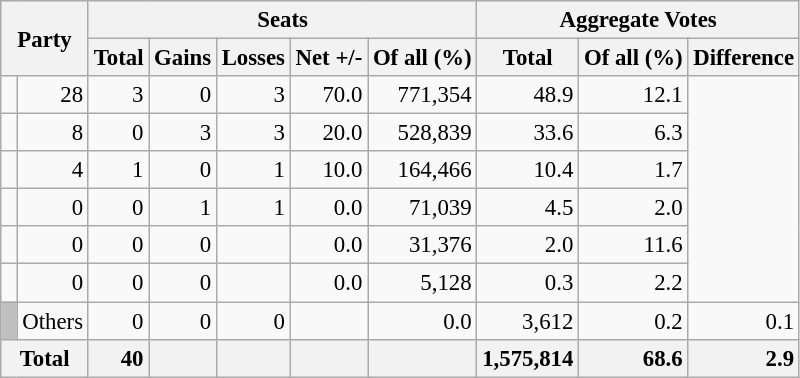<table class="wikitable sortable" style="text-align:right; font-size:95%;">
<tr>
<th colspan="2" rowspan="2">Party</th>
<th colspan="5">Seats</th>
<th colspan="3">Aggregate Votes</th>
</tr>
<tr>
<th>Total</th>
<th>Gains</th>
<th>Losses</th>
<th>Net +/-</th>
<th>Of all (%)</th>
<th>Total</th>
<th>Of all (%)</th>
<th>Difference</th>
</tr>
<tr>
<td></td>
<td>28</td>
<td>3</td>
<td>0</td>
<td>3</td>
<td>70.0</td>
<td>771,354</td>
<td>48.9</td>
<td>12.1</td>
</tr>
<tr>
<td></td>
<td>8</td>
<td>0</td>
<td>3</td>
<td>3</td>
<td>20.0</td>
<td>528,839</td>
<td>33.6</td>
<td>6.3</td>
</tr>
<tr>
<td></td>
<td>4</td>
<td>1</td>
<td>0</td>
<td>1</td>
<td>10.0</td>
<td>164,466</td>
<td>10.4</td>
<td>1.7</td>
</tr>
<tr>
<td></td>
<td>0</td>
<td>0</td>
<td>1</td>
<td>1</td>
<td>0.0</td>
<td>71,039</td>
<td>4.5</td>
<td>2.0</td>
</tr>
<tr>
<td></td>
<td>0</td>
<td>0</td>
<td>0</td>
<td></td>
<td>0.0</td>
<td>31,376</td>
<td>2.0</td>
<td>11.6</td>
</tr>
<tr>
<td></td>
<td>0</td>
<td>0</td>
<td>0</td>
<td></td>
<td>0.0</td>
<td>5,128</td>
<td>0.3</td>
<td>2.2</td>
</tr>
<tr>
<td style="background:silver;"> </td>
<td align=left>Others</td>
<td>0</td>
<td>0</td>
<td>0</td>
<td></td>
<td>0.0</td>
<td>3,612</td>
<td>0.2</td>
<td>0.1</td>
</tr>
<tr class="sortbottom">
<th colspan="2" style="background:#f2f2f2"><strong>Total</strong></th>
<td style="background:#f2f2f2;"><strong>40</strong></td>
<td style="background:#f2f2f2;"></td>
<td style="background:#f2f2f2;"></td>
<td style="background:#f2f2f2;"></td>
<td style="background:#f2f2f2;"></td>
<td style="background:#f2f2f2;"><strong>1,575,814</strong></td>
<td style="background:#f2f2f2;"><strong>68.6</strong></td>
<td style="background:#f2f2f2;"><strong>2.9</strong></td>
</tr>
</table>
